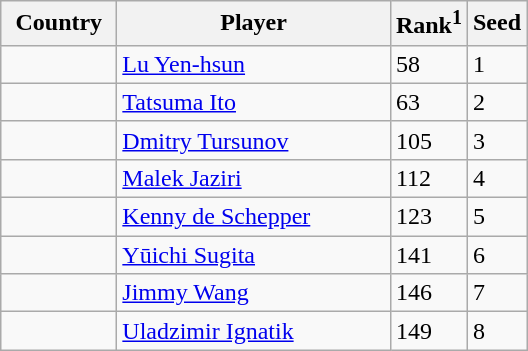<table class="sortable wikitable">
<tr>
<th width="70">Country</th>
<th width="175">Player</th>
<th>Rank<sup>1</sup></th>
<th>Seed</th>
</tr>
<tr>
<td></td>
<td><a href='#'>Lu Yen-hsun</a></td>
<td>58</td>
<td>1</td>
</tr>
<tr>
<td></td>
<td><a href='#'>Tatsuma Ito</a></td>
<td>63</td>
<td>2</td>
</tr>
<tr>
<td></td>
<td><a href='#'>Dmitry Tursunov</a></td>
<td>105</td>
<td>3</td>
</tr>
<tr>
<td></td>
<td><a href='#'>Malek Jaziri</a></td>
<td>112</td>
<td>4</td>
</tr>
<tr>
<td></td>
<td><a href='#'>Kenny de Schepper</a></td>
<td>123</td>
<td>5</td>
</tr>
<tr>
<td></td>
<td><a href='#'>Yūichi Sugita</a></td>
<td>141</td>
<td>6</td>
</tr>
<tr>
<td></td>
<td><a href='#'>Jimmy Wang</a></td>
<td>146</td>
<td>7</td>
</tr>
<tr>
<td></td>
<td><a href='#'>Uladzimir Ignatik</a></td>
<td>149</td>
<td>8</td>
</tr>
</table>
